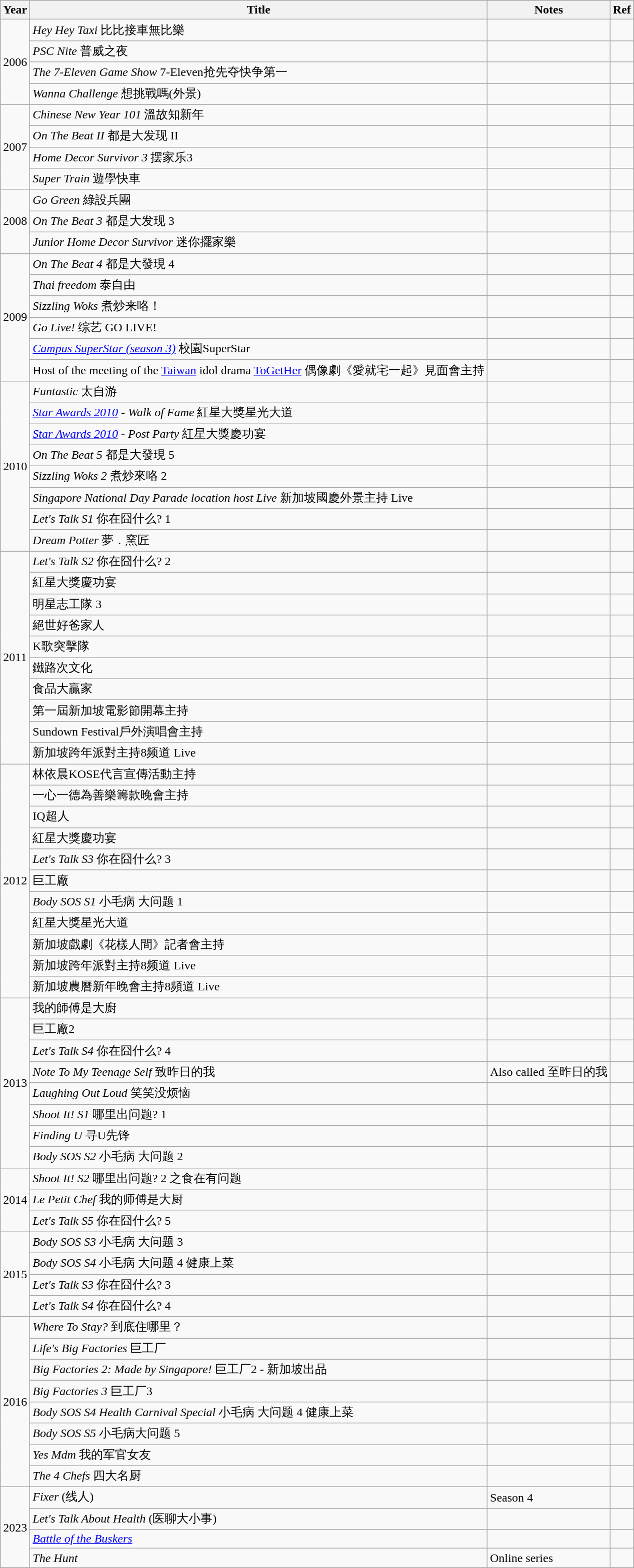<table class="wikitable sortable">
<tr>
<th>Year</th>
<th>Title</th>
<th class="unsortable">Notes</th>
<th class="unsortable">Ref</th>
</tr>
<tr>
<td rowspan="4">2006</td>
<td><em>Hey Hey Taxi</em> 比比接車無比樂</td>
<td></td>
<td></td>
</tr>
<tr>
<td><em>PSC Nite</em> 普威之夜</td>
<td></td>
<td></td>
</tr>
<tr>
<td><em>The 7-Eleven Game Show</em> 7-Eleven抢先夺快争第一</td>
<td></td>
<td></td>
</tr>
<tr>
<td><em>Wanna Challenge</em> 想挑戰嗎(外景)</td>
<td></td>
<td></td>
</tr>
<tr>
<td rowspan="4">2007</td>
<td><em>Chinese New Year 101</em> 溫故知新年</td>
<td></td>
<td></td>
</tr>
<tr>
<td><em>On The Beat II</em> 都是大发现 II</td>
<td></td>
<td></td>
</tr>
<tr>
<td><em>Home Decor Survivor 3</em> 摆家乐3</td>
<td></td>
<td></td>
</tr>
<tr>
<td><em>Super Train</em> 遊學快車</td>
<td></td>
<td></td>
</tr>
<tr>
<td rowspan="3">2008</td>
<td><em>Go Green</em> 綠設兵團</td>
<td></td>
<td></td>
</tr>
<tr>
<td><em>On The Beat 3</em> 都是大发现 3</td>
<td></td>
<td></td>
</tr>
<tr>
<td><em>Junior Home Decor Survivor</em> 迷你擺家樂</td>
<td></td>
<td></td>
</tr>
<tr>
<td rowspan="6">2009</td>
<td><em>On The Beat 4</em> 都是大發現 4</td>
<td></td>
<td></td>
</tr>
<tr>
<td><em>Thai freedom</em> 泰自由</td>
<td></td>
<td></td>
</tr>
<tr>
<td><em>Sizzling Woks</em> 煮炒来咯！</td>
<td></td>
<td></td>
</tr>
<tr>
<td><em>Go Live!</em> 综艺 GO LIVE!</td>
<td></td>
<td></td>
</tr>
<tr>
<td><em><a href='#'>Campus SuperStar (season 3)</a></em> 校園SuperStar</td>
<td></td>
<td></td>
</tr>
<tr>
<td>Host of the meeting of the <a href='#'>Taiwan</a> idol drama <a href='#'>ToGetHer</a> 偶像劇《愛就宅一起》見面會主持</td>
<td></td>
<td></td>
</tr>
<tr>
<td rowspan="8">2010</td>
<td><em>Funtastic</em> 太自游</td>
<td></td>
<td></td>
</tr>
<tr>
<td><em><a href='#'>Star Awards 2010</a> - Walk of Fame</em> 紅星大獎星光大道</td>
<td></td>
<td></td>
</tr>
<tr>
<td><em><a href='#'>Star Awards 2010</a> - Post Party</em> 紅星大獎慶功宴</td>
<td></td>
<td></td>
</tr>
<tr>
<td><em>On The Beat 5</em> 都是大發現 5</td>
<td></td>
<td></td>
</tr>
<tr>
<td><em>Sizzling Woks 2</em> 煮炒來咯 2</td>
<td></td>
<td></td>
</tr>
<tr>
<td><em>Singapore National Day Parade location host Live</em> 新加坡國慶外景主持 Live</td>
<td></td>
<td></td>
</tr>
<tr>
<td><em>Let's Talk S1</em> 你在囧什么? 1</td>
<td></td>
<td></td>
</tr>
<tr>
<td><em>Dream Potter</em> 夢．窯匠</td>
<td></td>
<td></td>
</tr>
<tr>
<td rowspan="10">2011</td>
<td><em>Let's Talk S2</em> 你在囧什么? 2</td>
<td></td>
<td></td>
</tr>
<tr>
<td>紅星大獎慶功宴</td>
<td></td>
<td></td>
</tr>
<tr>
<td>明星志工隊 3</td>
<td></td>
<td></td>
</tr>
<tr>
<td>絕世好爸家人</td>
<td></td>
<td></td>
</tr>
<tr>
<td>K歌突擊隊</td>
<td></td>
<td></td>
</tr>
<tr>
<td>鐵路次文化</td>
<td></td>
<td></td>
</tr>
<tr>
<td>食品大贏家</td>
<td></td>
<td></td>
</tr>
<tr>
<td>第一屆新加坡電影節開幕主持</td>
<td></td>
<td></td>
</tr>
<tr>
<td>Sundown Festival戶外演唱會主持</td>
<td></td>
<td></td>
</tr>
<tr>
<td>新加坡跨年派對主持8频道 Live</td>
<td></td>
<td></td>
</tr>
<tr>
<td rowspan="11">2012</td>
<td>林依晨KOSE代言宣傳活動主持</td>
<td></td>
<td></td>
</tr>
<tr>
<td>一心一德為善樂籌款晚會主持</td>
<td></td>
<td></td>
</tr>
<tr>
<td>IQ超人</td>
<td></td>
<td></td>
</tr>
<tr>
<td>紅星大獎慶功宴</td>
<td></td>
<td></td>
</tr>
<tr>
<td><em>Let's Talk S3</em> 你在囧什么? 3</td>
<td></td>
<td></td>
</tr>
<tr>
<td>巨工廠</td>
<td></td>
<td></td>
</tr>
<tr>
<td><em>Body SOS S1</em> 小毛病 大问题 1</td>
<td></td>
<td></td>
</tr>
<tr>
<td>紅星大獎星光大道</td>
<td></td>
<td></td>
</tr>
<tr>
<td>新加坡戲劇《花樣人間》記者會主持</td>
<td></td>
<td></td>
</tr>
<tr>
<td>新加坡跨年派對主持8频道 Live</td>
<td></td>
<td></td>
</tr>
<tr>
<td>新加坡農曆新年晚會主持8頻道 Live</td>
<td></td>
<td></td>
</tr>
<tr>
<td rowspan="8">2013</td>
<td>我的師傅是大廚</td>
<td></td>
<td></td>
</tr>
<tr>
<td>巨工廠2</td>
<td></td>
<td></td>
</tr>
<tr>
<td><em>Let's Talk S4</em> 你在囧什么? 4</td>
<td></td>
<td></td>
</tr>
<tr>
<td><em>Note To My Teenage Self</em> 致昨日的我</td>
<td>Also called 至昨日的我</td>
<td></td>
</tr>
<tr>
<td><em>Laughing Out Loud</em> 笑笑没烦恼</td>
<td></td>
<td></td>
</tr>
<tr>
<td><em>Shoot It! S1</em> 哪里出问题? 1</td>
<td></td>
<td></td>
</tr>
<tr>
<td><em>Finding U</em> 寻U先锋</td>
<td></td>
<td></td>
</tr>
<tr>
<td><em>Body SOS S2</em> 小毛病 大问题 2</td>
<td></td>
<td></td>
</tr>
<tr>
<td rowspan="3">2014</td>
<td><em>Shoot It! S2</em> 哪里出问题? 2 之食在有问题</td>
<td></td>
<td></td>
</tr>
<tr>
<td><em>Le Petit Chef</em> 我的师傅是大厨</td>
<td></td>
<td></td>
</tr>
<tr>
<td><em>Let's Talk S5</em> 你在囧什么? 5</td>
<td></td>
<td></td>
</tr>
<tr>
<td rowspan="4">2015</td>
<td><em>Body SOS S3</em> 小毛病 大问题 3</td>
<td></td>
<td></td>
</tr>
<tr>
<td><em>Body SOS S4</em> 小毛病 大问题 4 健康上菜</td>
<td></td>
<td></td>
</tr>
<tr>
<td><em>Let's Talk S3</em> 你在囧什么? 3</td>
<td></td>
<td></td>
</tr>
<tr>
<td><em>Let's Talk S4</em> 你在囧什么? 4</td>
<td></td>
<td></td>
</tr>
<tr>
<td rowspan="8">2016</td>
<td><em>Where To Stay?</em> 到底住哪里？</td>
<td></td>
<td></td>
</tr>
<tr>
<td><em>Life's Big Factories</em> 巨工厂</td>
<td></td>
<td></td>
</tr>
<tr>
<td><em>Big Factories 2: Made by Singapore!</em> 巨工厂2 - 新加坡出品</td>
<td></td>
<td></td>
</tr>
<tr>
<td><em>Big Factories 3</em> 巨工厂3</td>
<td></td>
<td></td>
</tr>
<tr>
<td><em>Body SOS S4 Health Carnival Special</em> 小毛病 大问题 4 健康上菜</td>
<td></td>
<td></td>
</tr>
<tr>
<td><em>Body SOS S5</em> 小毛病大问题 5</td>
<td></td>
<td></td>
</tr>
<tr>
<td><em>Yes Mdm</em> 我的军官女友</td>
<td></td>
<td></td>
</tr>
<tr>
<td><em>The 4 Chefs</em> 四大名厨</td>
<td></td>
<td></td>
</tr>
<tr>
<td rowspan="4">2023</td>
<td><em>Fixer</em> (线人)</td>
<td>Season 4</td>
<td></td>
</tr>
<tr>
<td><em>Let's Talk About Health</em> (医聊大小事)</td>
<td></td>
<td></td>
</tr>
<tr>
<td><em><a href='#'>Battle of the Buskers</a></em></td>
<td></td>
<td></td>
</tr>
<tr>
<td><em>The Hunt</em></td>
<td>Online series</td>
<td></td>
</tr>
</table>
